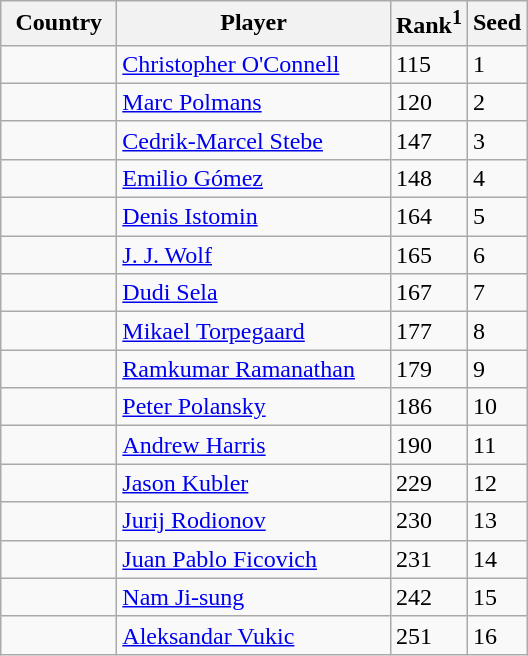<table class="sortable wikitable">
<tr>
<th width="70">Country</th>
<th width="175">Player</th>
<th>Rank<sup>1</sup></th>
<th>Seed</th>
</tr>
<tr>
<td></td>
<td><a href='#'>Christopher O'Connell</a></td>
<td>115</td>
<td>1</td>
</tr>
<tr>
<td></td>
<td><a href='#'>Marc Polmans</a></td>
<td>120</td>
<td>2</td>
</tr>
<tr>
<td></td>
<td><a href='#'>Cedrik-Marcel Stebe</a></td>
<td>147</td>
<td>3</td>
</tr>
<tr>
<td></td>
<td><a href='#'>Emilio Gómez</a></td>
<td>148</td>
<td>4</td>
</tr>
<tr>
<td></td>
<td><a href='#'>Denis Istomin</a></td>
<td>164</td>
<td>5</td>
</tr>
<tr>
<td></td>
<td><a href='#'>J. J. Wolf</a></td>
<td>165</td>
<td>6</td>
</tr>
<tr>
<td></td>
<td><a href='#'>Dudi Sela</a></td>
<td>167</td>
<td>7</td>
</tr>
<tr>
<td></td>
<td><a href='#'>Mikael Torpegaard</a></td>
<td>177</td>
<td>8</td>
</tr>
<tr>
<td></td>
<td><a href='#'>Ramkumar Ramanathan</a></td>
<td>179</td>
<td>9</td>
</tr>
<tr>
<td></td>
<td><a href='#'>Peter Polansky</a></td>
<td>186</td>
<td>10</td>
</tr>
<tr>
<td></td>
<td><a href='#'>Andrew Harris</a></td>
<td>190</td>
<td>11</td>
</tr>
<tr>
<td></td>
<td><a href='#'>Jason Kubler</a></td>
<td>229</td>
<td>12</td>
</tr>
<tr>
<td></td>
<td><a href='#'>Jurij Rodionov</a></td>
<td>230</td>
<td>13</td>
</tr>
<tr>
<td></td>
<td><a href='#'>Juan Pablo Ficovich</a></td>
<td>231</td>
<td>14</td>
</tr>
<tr>
<td></td>
<td><a href='#'>Nam Ji-sung</a></td>
<td>242</td>
<td>15</td>
</tr>
<tr>
<td></td>
<td><a href='#'>Aleksandar Vukic</a></td>
<td>251</td>
<td>16</td>
</tr>
</table>
